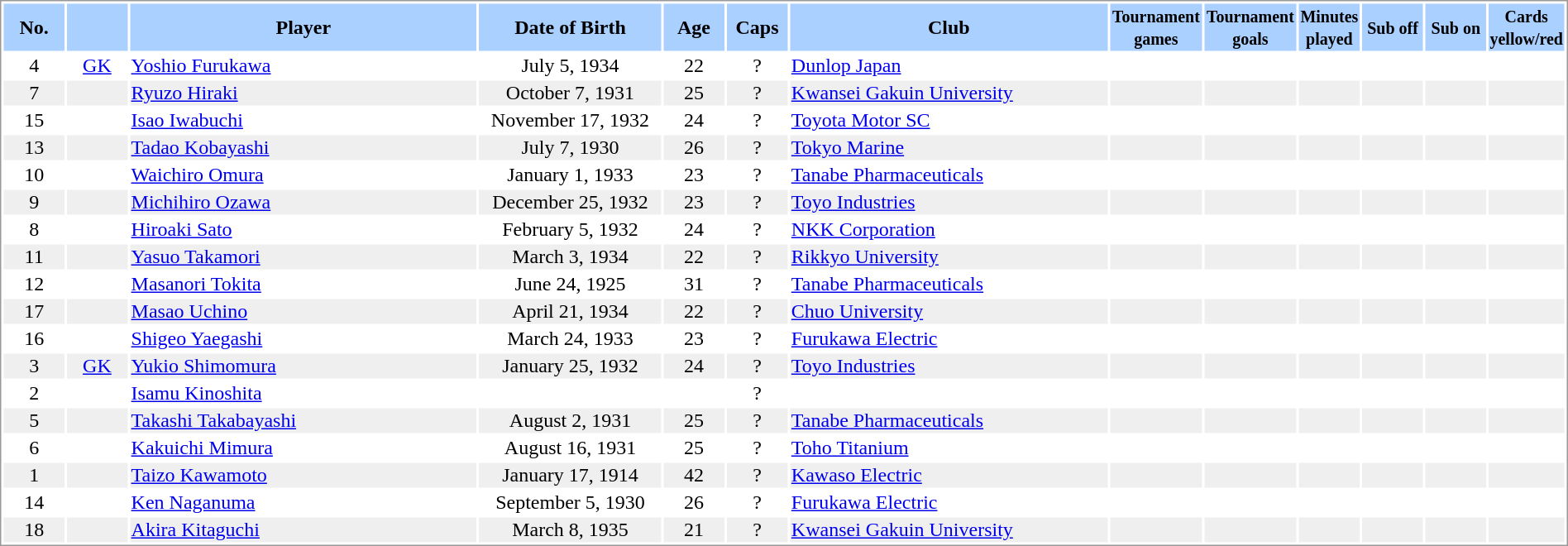<table border="0"  style="width:100%; border:1px solid #999; background:#fff; text-align:center;">
<tr style="text-align:center; background:#aad0ff;">
<th width=4%>No.</th>
<th width=4%></th>
<th width=23%>Player</th>
<th width=12%>Date of Birth</th>
<th width=4%>Age</th>
<th width=4%>Caps</th>
<th width=21%>Club</th>
<th width=6%><small>Tournament<br>games</small></th>
<th width=6%><small>Tournament<br>goals</small></th>
<th width=4%><small>Minutes<br>played</small></th>
<th width=4%><small>Sub off</small></th>
<th width=4%><small>Sub on</small></th>
<th width=4%><small>Cards<br>yellow/red</small></th>
</tr>
<tr>
<td>4</td>
<td><a href='#'>GK</a></td>
<td align="left"><a href='#'>Yoshio Furukawa</a></td>
<td>July 5, 1934</td>
<td>22</td>
<td>?</td>
<td align="left"> <a href='#'>Dunlop Japan</a></td>
<td></td>
<td></td>
<td></td>
<td></td>
<td></td>
<td></td>
</tr>
<tr style="background:#efefef;">
<td>7</td>
<td></td>
<td align="left"><a href='#'>Ryuzo Hiraki</a></td>
<td>October 7, 1931</td>
<td>25</td>
<td>?</td>
<td align="left"> <a href='#'>Kwansei Gakuin University</a></td>
<td></td>
<td></td>
<td></td>
<td></td>
<td></td>
<td></td>
</tr>
<tr>
<td>15</td>
<td></td>
<td align="left"><a href='#'>Isao Iwabuchi</a></td>
<td>November 17, 1932</td>
<td>24</td>
<td>?</td>
<td align="left"> <a href='#'>Toyota Motor SC</a></td>
<td></td>
<td></td>
<td></td>
<td></td>
<td></td>
<td></td>
</tr>
<tr style="background:#efefef;">
<td>13</td>
<td></td>
<td align="left"><a href='#'>Tadao Kobayashi</a></td>
<td>July 7, 1930</td>
<td>26</td>
<td>?</td>
<td align="left"> <a href='#'>Tokyo Marine</a></td>
<td></td>
<td></td>
<td></td>
<td></td>
<td></td>
<td></td>
</tr>
<tr>
<td>10</td>
<td></td>
<td align="left"><a href='#'>Waichiro Omura</a></td>
<td>January 1, 1933</td>
<td>23</td>
<td>?</td>
<td align="left"> <a href='#'>Tanabe Pharmaceuticals</a></td>
<td></td>
<td></td>
<td></td>
<td></td>
<td></td>
<td></td>
</tr>
<tr style="background:#efefef;">
<td>9</td>
<td></td>
<td align="left"><a href='#'>Michihiro Ozawa</a></td>
<td>December 25, 1932</td>
<td>23</td>
<td>?</td>
<td align="left"> <a href='#'>Toyo Industries</a></td>
<td></td>
<td></td>
<td></td>
<td></td>
<td></td>
<td></td>
</tr>
<tr>
<td>8</td>
<td></td>
<td align="left"><a href='#'>Hiroaki Sato</a></td>
<td>February 5, 1932</td>
<td>24</td>
<td>?</td>
<td align="left"> <a href='#'>NKK Corporation</a></td>
<td></td>
<td></td>
<td></td>
<td></td>
<td></td>
<td></td>
</tr>
<tr style="background:#efefef;">
<td>11</td>
<td></td>
<td align="left"><a href='#'>Yasuo Takamori</a></td>
<td>March 3, 1934</td>
<td>22</td>
<td>?</td>
<td align="left"> <a href='#'>Rikkyo University</a></td>
<td></td>
<td></td>
<td></td>
<td></td>
<td></td>
<td></td>
</tr>
<tr>
<td>12</td>
<td></td>
<td align="left"><a href='#'>Masanori Tokita</a></td>
<td>June 24, 1925</td>
<td>31</td>
<td>?</td>
<td align="left"> <a href='#'>Tanabe Pharmaceuticals</a></td>
<td></td>
<td></td>
<td></td>
<td></td>
<td></td>
<td></td>
</tr>
<tr style="background:#efefef;">
<td>17</td>
<td></td>
<td align="left"><a href='#'>Masao Uchino</a></td>
<td>April 21, 1934</td>
<td>22</td>
<td>?</td>
<td align="left"> <a href='#'>Chuo University</a></td>
<td></td>
<td></td>
<td></td>
<td></td>
<td></td>
<td></td>
</tr>
<tr>
<td>16</td>
<td></td>
<td align="left"><a href='#'>Shigeo Yaegashi</a></td>
<td>March 24, 1933</td>
<td>23</td>
<td>?</td>
<td align="left"> <a href='#'>Furukawa Electric</a></td>
<td></td>
<td></td>
<td></td>
<td></td>
<td></td>
<td></td>
</tr>
<tr style="background:#efefef;">
<td>3</td>
<td><a href='#'>GK</a></td>
<td align="left"><a href='#'>Yukio Shimomura</a></td>
<td>January 25, 1932</td>
<td>24</td>
<td>?</td>
<td align="left"> <a href='#'>Toyo Industries</a></td>
<td></td>
<td></td>
<td></td>
<td></td>
<td></td>
<td></td>
</tr>
<tr>
<td>2</td>
<td></td>
<td align="left"><a href='#'>Isamu Kinoshita</a></td>
<td></td>
<td></td>
<td>?</td>
<td align="left"></td>
<td></td>
<td></td>
<td></td>
<td></td>
<td></td>
<td></td>
</tr>
<tr style="background:#efefef;">
<td>5</td>
<td></td>
<td align="left"><a href='#'>Takashi Takabayashi</a></td>
<td>August 2, 1931</td>
<td>25</td>
<td>?</td>
<td align="left"> <a href='#'>Tanabe Pharmaceuticals</a></td>
<td></td>
<td></td>
<td></td>
<td></td>
<td></td>
<td></td>
</tr>
<tr>
<td>6</td>
<td></td>
<td align="left"><a href='#'>Kakuichi Mimura</a></td>
<td>August 16, 1931</td>
<td>25</td>
<td>?</td>
<td align="left"> <a href='#'>Toho Titanium</a></td>
<td></td>
<td></td>
<td></td>
<td></td>
<td></td>
<td></td>
</tr>
<tr style="background:#efefef;">
<td>1</td>
<td></td>
<td align="left"><a href='#'>Taizo Kawamoto</a></td>
<td>January 17, 1914</td>
<td>42</td>
<td>?</td>
<td align="left"> <a href='#'>Kawaso Electric</a></td>
<td></td>
<td></td>
<td></td>
<td></td>
<td></td>
<td></td>
</tr>
<tr>
<td>14</td>
<td></td>
<td align="left"><a href='#'>Ken Naganuma</a></td>
<td>September 5, 1930</td>
<td>26</td>
<td>?</td>
<td align="left"> <a href='#'>Furukawa Electric</a></td>
<td></td>
<td></td>
<td></td>
<td></td>
<td></td>
<td></td>
</tr>
<tr style="background:#efefef;">
<td>18</td>
<td></td>
<td align="left"><a href='#'>Akira Kitaguchi</a></td>
<td>March 8, 1935</td>
<td>21</td>
<td>?</td>
<td align="left"> <a href='#'>Kwansei Gakuin University</a></td>
<td></td>
<td></td>
<td></td>
<td></td>
<td></td>
<td></td>
</tr>
</table>
